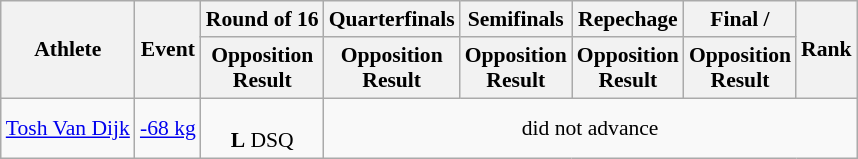<table class="wikitable" style="font-size:90%">
<tr>
<th rowspan="2">Athlete</th>
<th rowspan="2">Event</th>
<th>Round of 16</th>
<th>Quarterfinals</th>
<th>Semifinals</th>
<th>Repechage</th>
<th>Final / </th>
<th rowspan="2">Rank</th>
</tr>
<tr>
<th>Opposition<br>Result</th>
<th>Opposition<br>Result</th>
<th>Opposition<br>Result</th>
<th>Opposition<br>Result</th>
<th>Opposition<br>Result</th>
</tr>
<tr align=center>
<td align=left><a href='#'>Tosh Van Dijk</a></td>
<td align=left><a href='#'>-68 kg</a></td>
<td><br><strong>L</strong> DSQ</td>
<td colspan=5>did not advance</td>
</tr>
</table>
